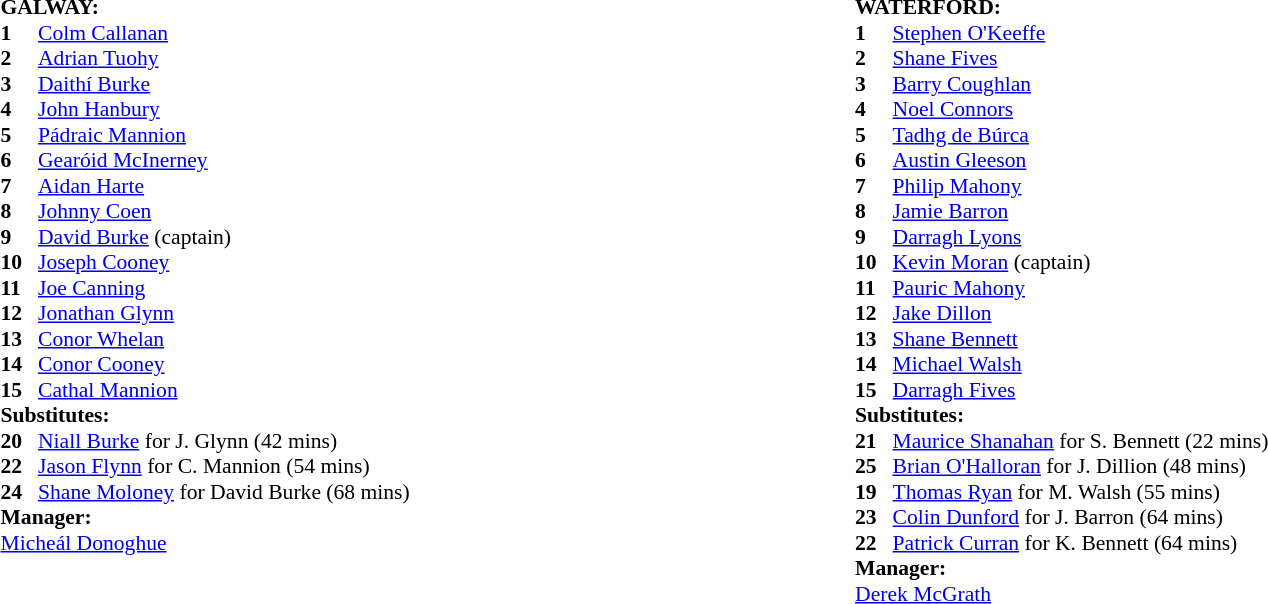<table width="75%">
<tr>
<td valign="top" width="50%"><br><table style="font-size: 90%" cellspacing="0" cellpadding="0">
<tr>
<td colspan="4"><strong>GALWAY:</strong></td>
</tr>
<tr>
<th width=25></th>
</tr>
<tr>
<td><strong>1</strong></td>
<td><a href='#'>Colm Callanan</a></td>
<td></td>
<td></td>
</tr>
<tr>
<td><strong>2</strong></td>
<td><a href='#'>Adrian Tuohy</a></td>
<td></td>
<td></td>
</tr>
<tr>
<td><strong>3</strong></td>
<td><a href='#'>Daithí Burke</a></td>
<td></td>
<td></td>
</tr>
<tr>
<td><strong>4</strong></td>
<td><a href='#'>John Hanbury</a></td>
<td></td>
<td></td>
</tr>
<tr>
<td><strong>5</strong></td>
<td><a href='#'>Pádraic Mannion</a></td>
<td></td>
<td></td>
</tr>
<tr>
<td><strong>6</strong></td>
<td><a href='#'>Gearóid McInerney</a></td>
<td></td>
<td></td>
</tr>
<tr>
<td><strong>7</strong></td>
<td><a href='#'>Aidan Harte</a></td>
<td></td>
<td></td>
</tr>
<tr>
<td><strong>8</strong></td>
<td><a href='#'>Johnny Coen</a></td>
<td></td>
<td></td>
</tr>
<tr>
<td><strong>9</strong></td>
<td><a href='#'>David Burke</a> (captain)</td>
<td></td>
<td></td>
</tr>
<tr>
<td><strong>10</strong></td>
<td><a href='#'>Joseph Cooney</a></td>
<td></td>
<td></td>
</tr>
<tr>
<td><strong>11</strong></td>
<td><a href='#'>Joe Canning</a></td>
<td></td>
<td></td>
</tr>
<tr>
<td><strong>12</strong></td>
<td><a href='#'>Jonathan Glynn</a></td>
<td></td>
<td></td>
</tr>
<tr>
<td><strong>13</strong></td>
<td><a href='#'>Conor Whelan</a></td>
<td></td>
<td></td>
</tr>
<tr>
<td><strong>14</strong></td>
<td><a href='#'>Conor Cooney</a></td>
<td></td>
<td></td>
</tr>
<tr>
<td><strong>15</strong></td>
<td><a href='#'>Cathal Mannion</a></td>
<td></td>
<td></td>
</tr>
<tr>
<td colspan=3><strong>Substitutes:</strong></td>
</tr>
<tr>
<td><strong>20</strong></td>
<td><a href='#'>Niall Burke</a> for J. Glynn (42 mins)</td>
</tr>
<tr>
<td><strong>22</strong></td>
<td><a href='#'>Jason Flynn</a> for C. Mannion (54 mins)</td>
</tr>
<tr>
<td><strong>24</strong></td>
<td><a href='#'>Shane Moloney</a> for David Burke (68 mins)</td>
</tr>
<tr>
<td colspan=3><strong>Manager:</strong></td>
</tr>
<tr>
<td colspan=4><a href='#'>Micheál Donoghue</a></td>
</tr>
</table>
</td>
<td valign="top" width="50%"><br><table style="font-size: 90%" cellspacing="0" cellpadding="0" align=center>
<tr>
<td colspan="4"><strong>WATERFORD:</strong></td>
</tr>
<tr>
<th width=25></th>
</tr>
<tr>
<td><strong>1</strong></td>
<td><a href='#'>Stephen O'Keeffe</a></td>
<td></td>
<td></td>
</tr>
<tr>
<td><strong>2</strong></td>
<td><a href='#'>Shane Fives</a></td>
<td></td>
<td></td>
</tr>
<tr>
<td><strong>3</strong></td>
<td><a href='#'>Barry Coughlan</a></td>
<td></td>
<td></td>
</tr>
<tr>
<td><strong>4</strong></td>
<td><a href='#'>Noel Connors</a></td>
<td></td>
<td></td>
</tr>
<tr>
<td><strong>5</strong></td>
<td><a href='#'>Tadhg de Búrca</a></td>
<td></td>
<td></td>
</tr>
<tr>
<td><strong>6</strong></td>
<td><a href='#'>Austin Gleeson</a></td>
<td></td>
<td></td>
</tr>
<tr>
<td><strong>7</strong></td>
<td><a href='#'>Philip Mahony</a></td>
<td></td>
<td></td>
</tr>
<tr>
<td><strong>8</strong></td>
<td><a href='#'>Jamie Barron</a></td>
<td></td>
<td></td>
</tr>
<tr>
<td><strong>9</strong></td>
<td><a href='#'>Darragh Lyons</a></td>
<td></td>
<td></td>
</tr>
<tr>
<td><strong>10</strong></td>
<td><a href='#'>Kevin Moran</a> (captain)</td>
<td></td>
<td></td>
</tr>
<tr>
<td><strong>11</strong></td>
<td><a href='#'>Pauric Mahony</a></td>
<td></td>
<td></td>
</tr>
<tr>
<td><strong>12</strong></td>
<td><a href='#'>Jake Dillon</a></td>
<td></td>
<td></td>
</tr>
<tr>
<td><strong>13</strong></td>
<td><a href='#'>Shane Bennett</a></td>
<td></td>
<td></td>
</tr>
<tr>
<td><strong>14</strong></td>
<td><a href='#'>Michael Walsh</a></td>
<td></td>
<td></td>
</tr>
<tr>
<td><strong>15</strong></td>
<td><a href='#'>Darragh Fives</a></td>
<td></td>
<td></td>
</tr>
<tr>
<td colspan=3><strong>Substitutes:</strong></td>
</tr>
<tr>
<td><strong>21</strong></td>
<td><a href='#'>Maurice Shanahan</a> for S. Bennett (22 mins)</td>
</tr>
<tr>
<td><strong>25</strong></td>
<td><a href='#'>Brian O'Halloran</a> for J. Dillion (48 mins)</td>
</tr>
<tr>
<td><strong>19</strong></td>
<td><a href='#'>Thomas Ryan</a> for M. Walsh (55 mins)</td>
</tr>
<tr>
<td><strong>23</strong></td>
<td><a href='#'>Colin Dunford</a> for J. Barron (64 mins)</td>
</tr>
<tr>
<td><strong>22</strong></td>
<td><a href='#'>Patrick Curran</a> for K. Bennett (64 mins)</td>
</tr>
<tr>
<td colspan=3><strong>Manager:</strong></td>
</tr>
<tr>
<td colspan=3><a href='#'>Derek McGrath</a></td>
</tr>
</table>
</td>
</tr>
</table>
